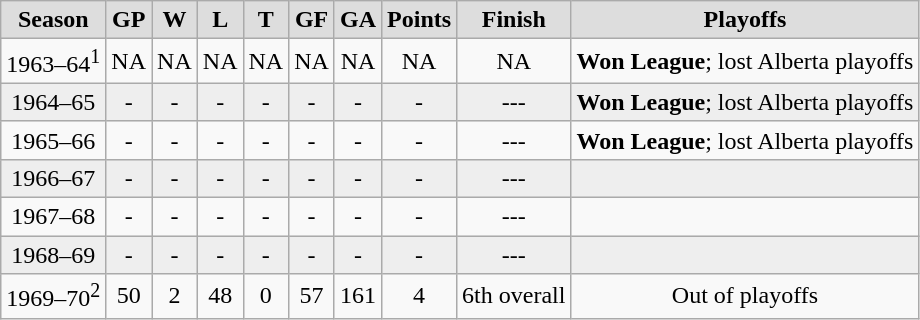<table class="wikitable">
<tr align="center"  bgcolor="#dddddd">
<td><strong>Season</strong></td>
<td><strong>GP </strong></td>
<td><strong> W </strong></td>
<td><strong> L </strong></td>
<td><strong> T </strong></td>
<td><strong>GF </strong></td>
<td><strong>GA </strong></td>
<td><strong>Points</strong></td>
<td><strong>Finish</strong></td>
<td><strong>Playoffs</strong></td>
</tr>
<tr align="center">
<td>1963–64<sup>1</sup></td>
<td>NA</td>
<td>NA</td>
<td>NA</td>
<td>NA</td>
<td>NA</td>
<td>NA</td>
<td>NA</td>
<td>NA</td>
<td><strong>Won League</strong>; lost Alberta playoffs</td>
</tr>
<tr align="center" bgcolor="#eeeeee">
<td>1964–65</td>
<td>-</td>
<td>-</td>
<td>-</td>
<td>-</td>
<td>-</td>
<td>-</td>
<td>-</td>
<td>---</td>
<td><strong>Won League</strong>; lost Alberta playoffs</td>
</tr>
<tr align="center">
<td>1965–66</td>
<td>-</td>
<td>-</td>
<td>-</td>
<td>-</td>
<td>-</td>
<td>-</td>
<td>-</td>
<td>---</td>
<td><strong>Won League</strong>; lost Alberta playoffs</td>
</tr>
<tr align="center" bgcolor="#eeeeee">
<td>1966–67</td>
<td>-</td>
<td>-</td>
<td>-</td>
<td>-</td>
<td>-</td>
<td>-</td>
<td>-</td>
<td>---</td>
<td></td>
</tr>
<tr align="center">
<td>1967–68</td>
<td>-</td>
<td>-</td>
<td>-</td>
<td>-</td>
<td>-</td>
<td>-</td>
<td>-</td>
<td>---</td>
<td></td>
</tr>
<tr align="center" bgcolor="#eeeeee">
<td>1968–69</td>
<td>-</td>
<td>-</td>
<td>-</td>
<td>-</td>
<td>-</td>
<td>-</td>
<td>-</td>
<td>---</td>
<td></td>
</tr>
<tr align="center">
<td>1969–70<sup>2</sup></td>
<td>50</td>
<td>2</td>
<td>48</td>
<td>0</td>
<td>57</td>
<td>161</td>
<td>4</td>
<td>6th overall</td>
<td>Out of playoffs</td>
</tr>
</table>
